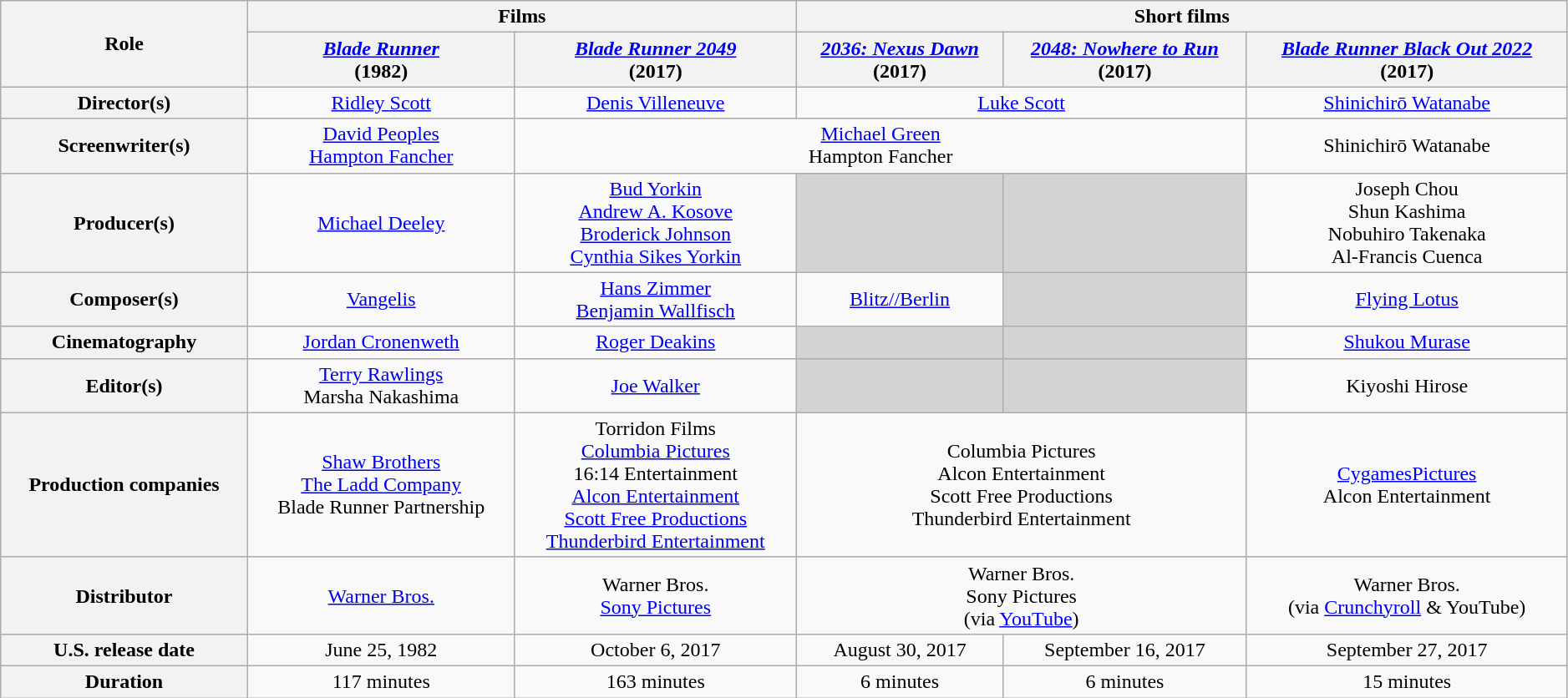<table class="wikitable" style="text-align:center; width:99%;">
<tr fe>
<th rowspan="2">Role</th>
<th colspan="2">Films</th>
<th colspan="3">Short films</th>
</tr>
<tr>
<th><em><a href='#'>Blade Runner</a></em><br>(1982)</th>
<th><em><a href='#'>Blade Runner 2049</a></em><br>(2017)</th>
<th><em><a href='#'>2036: Nexus Dawn</a></em><br>(2017)</th>
<th><em><a href='#'>2048: Nowhere to Run</a></em><br>(2017)</th>
<th><em><a href='#'>Blade Runner Black Out 2022</a></em><br>(2017)</th>
</tr>
<tr>
<th>Director(s)</th>
<td><a href='#'>Ridley Scott</a></td>
<td><a href='#'>Denis Villeneuve</a></td>
<td colspan="2"><a href='#'>Luke Scott</a></td>
<td><a href='#'>Shinichirō Watanabe</a></td>
</tr>
<tr>
<th>Screenwriter(s)</th>
<td><a href='#'>David Peoples</a><br><a href='#'>Hampton Fancher</a></td>
<td colspan="3"><a href='#'>Michael Green</a><br>Hampton Fancher</td>
<td>Shinichirō Watanabe</td>
</tr>
<tr>
<th>Producer(s)</th>
<td><a href='#'>Michael Deeley</a></td>
<td><a href='#'>Bud Yorkin</a><br><a href='#'>Andrew A. Kosove</a><br><a href='#'>Broderick Johnson</a><br><a href='#'>Cynthia Sikes Yorkin</a></td>
<td style="background:lightgrey;"></td>
<td style="background:lightgrey;"></td>
<td>Joseph Chou<br>Shun Kashima<br>Nobuhiro Takenaka<br>Al-Francis Cuenca</td>
</tr>
<tr>
<th>Composer(s)</th>
<td><a href='#'>Vangelis</a></td>
<td><a href='#'>Hans Zimmer</a><br><a href='#'>Benjamin Wallfisch</a></td>
<td><a href='#'>Blitz//Berlin</a></td>
<td style="background:lightgrey;"></td>
<td><a href='#'>Flying Lotus</a></td>
</tr>
<tr>
<th>Cinematography</th>
<td><a href='#'>Jordan Cronenweth</a></td>
<td><a href='#'>Roger Deakins</a></td>
<td style="background:lightgrey;"></td>
<td style="background:lightgrey;"></td>
<td><a href='#'>Shukou Murase</a></td>
</tr>
<tr>
<th>Editor(s)</th>
<td><a href='#'>Terry Rawlings</a><br>Marsha Nakashima</td>
<td><a href='#'>Joe Walker</a></td>
<td style="background:lightgrey;"></td>
<td style="background:lightgrey;"></td>
<td>Kiyoshi Hirose</td>
</tr>
<tr>
<th>Production companies</th>
<td><a href='#'>Shaw Brothers</a><br><a href='#'>The Ladd Company</a><br>Blade Runner Partnership</td>
<td>Torridon Films<br><a href='#'>Columbia Pictures</a><br>16:14 Entertainment<br><a href='#'>Alcon Entertainment</a><br><a href='#'>Scott Free Productions</a><br><a href='#'>Thunderbird Entertainment</a></td>
<td colspan="2">Columbia Pictures<br>Alcon Entertainment<br>Scott Free Productions<br>Thunderbird Entertainment</td>
<td><a href='#'>CygamesPictures</a><br>Alcon Entertainment</td>
</tr>
<tr>
<th>Distributor</th>
<td><a href='#'>Warner Bros.</a></td>
<td>Warner Bros.<br><a href='#'>Sony Pictures</a></td>
<td colspan="2">Warner Bros.<br>Sony Pictures<br>(via <a href='#'>YouTube</a>)</td>
<td>Warner Bros.<br>(via <a href='#'>Crunchyroll</a> & YouTube)</td>
</tr>
<tr>
<th>U.S. release date</th>
<td>June 25, 1982</td>
<td>October 6, 2017</td>
<td>August 30, 2017</td>
<td>September 16, 2017</td>
<td>September 27, 2017</td>
</tr>
<tr>
<th>Duration</th>
<td>117 minutes</td>
<td>163 minutes</td>
<td>6 minutes</td>
<td>6 minutes</td>
<td>15 minutes</td>
</tr>
</table>
